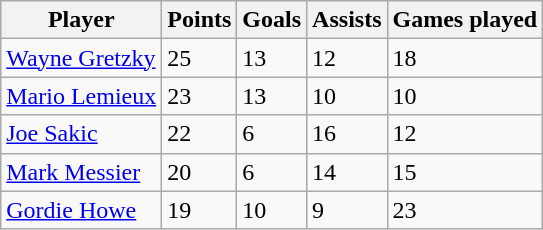<table class="wikitable sortable">
<tr>
<th>Player</th>
<th>Points</th>
<th>Goals</th>
<th>Assists</th>
<th>Games played</th>
</tr>
<tr>
<td data-sort-value="Gretzky, Wayne"><a href='#'>Wayne Gretzky</a></td>
<td>25</td>
<td>13</td>
<td>12</td>
<td>18</td>
</tr>
<tr>
<td data-sort-value="Lemieux, Mario"><a href='#'>Mario Lemieux</a></td>
<td>23</td>
<td>13</td>
<td>10</td>
<td>10</td>
</tr>
<tr>
<td data-sort-value="Sakic, Joe"><a href='#'>Joe Sakic</a></td>
<td>22</td>
<td>6</td>
<td>16</td>
<td>12</td>
</tr>
<tr>
<td data-sort-value="Messier, Mark"><a href='#'>Mark Messier</a></td>
<td>20</td>
<td>6</td>
<td>14</td>
<td>15</td>
</tr>
<tr>
<td data-sort-value="Howe, Gordie"><a href='#'>Gordie Howe</a></td>
<td>19</td>
<td>10</td>
<td>9</td>
<td>23</td>
</tr>
</table>
